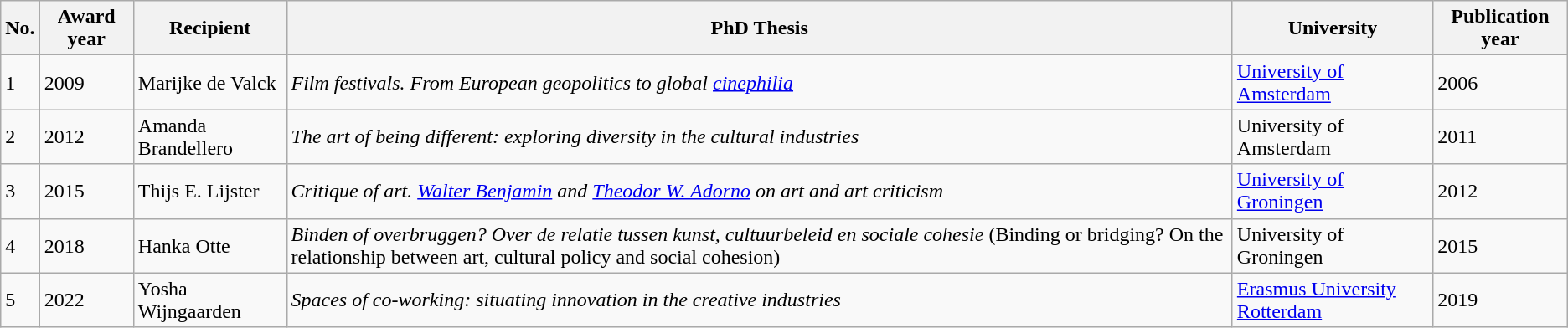<table class="wikitable">
<tr>
<th>No.</th>
<th>Award year</th>
<th>Recipient</th>
<th>PhD Thesis</th>
<th>University</th>
<th>Publication year</th>
</tr>
<tr>
<td>1</td>
<td>2009</td>
<td>Marijke de Valck</td>
<td><em>Film festivals. From European geopolitics to global <a href='#'>cinephilia</a></em></td>
<td><a href='#'>University of Amsterdam</a></td>
<td>2006</td>
</tr>
<tr>
<td>2</td>
<td>2012</td>
<td>Amanda Brandellero</td>
<td><em>The art of being different: exploring diversity in the cultural industries</em></td>
<td>University of Amsterdam</td>
<td>2011</td>
</tr>
<tr>
<td>3</td>
<td>2015</td>
<td>Thijs E. Lijster</td>
<td><em>Critique of art. <a href='#'>Walter Benjamin</a> and <a href='#'>Theodor W. Adorno</a> on art and art criticism</em></td>
<td><a href='#'>University of Groningen</a></td>
<td>2012</td>
</tr>
<tr>
<td>4</td>
<td>2018</td>
<td>Hanka Otte</td>
<td><em>Binden of overbruggen? Over de relatie tussen kunst, cultuurbeleid en sociale cohesie</em> (Binding or bridging? On the relationship between art, cultural policy and social cohesion)</td>
<td>University of Groningen</td>
<td>2015</td>
</tr>
<tr>
<td>5</td>
<td>2022</td>
<td>Yosha Wijngaarden</td>
<td><em>Spaces of co-working: situating innovation in the creative industries</em></td>
<td><a href='#'>Erasmus University Rotterdam</a></td>
<td>2019</td>
</tr>
</table>
